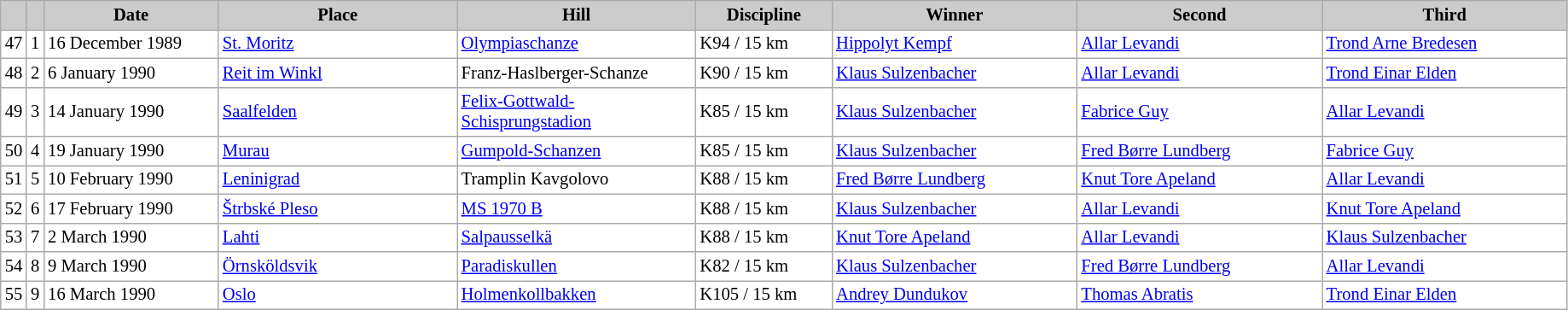<table class="wikitable plainrowheaders" style="background:#fff; font-size:86%; line-height:16px; border:grey solid 1px; border-collapse:collapse;">
<tr style="background:#ccc; text-align:center;">
<th scope="col" style="background:#ccc; width=20 px;"></th>
<th scope="col" style="background:#ccc; width=30 px;"></th>
<th scope="col" style="background:#ccc; width:130px;">Date</th>
<th scope="col" style="background:#ccc; width:180px;">Place</th>
<th scope="col" style="background:#ccc; width:180px;">Hill</th>
<th scope="col" style="background:#ccc; width:100px;">Discipline</th>
<th scope="col" style="background:#ccc; width:185px;">Winner</th>
<th scope="col" style="background:#ccc; width:185px;">Second</th>
<th scope="col" style="background:#ccc; width:185px;">Third</th>
</tr>
<tr>
<td align=center>47</td>
<td align=center>1</td>
<td>16 December 1989</td>
<td> <a href='#'>St. Moritz</a></td>
<td><a href='#'>Olympiaschanze</a></td>
<td>K94 / 15 km</td>
<td> <a href='#'>Hippolyt Kempf</a></td>
<td> <a href='#'>Allar Levandi</a></td>
<td> <a href='#'>Trond Arne Bredesen</a></td>
</tr>
<tr>
<td align=center>48</td>
<td align=center>2</td>
<td>6 January 1990</td>
<td> <a href='#'>Reit im Winkl</a></td>
<td>Franz-Haslberger-Schanze</td>
<td>K90 / 15 km</td>
<td> <a href='#'>Klaus Sulzenbacher</a></td>
<td> <a href='#'>Allar Levandi</a></td>
<td> <a href='#'>Trond Einar Elden</a></td>
</tr>
<tr>
<td align=center>49</td>
<td align=center>3</td>
<td>14 January 1990</td>
<td> <a href='#'>Saalfelden</a></td>
<td><a href='#'>Felix-Gottwald-Schisprungstadion</a></td>
<td>K85 / 15 km</td>
<td> <a href='#'>Klaus Sulzenbacher</a></td>
<td> <a href='#'>Fabrice Guy</a></td>
<td> <a href='#'>Allar Levandi</a></td>
</tr>
<tr>
<td align=center>50</td>
<td align=center>4</td>
<td>19 January 1990</td>
<td> <a href='#'>Murau</a></td>
<td><a href='#'>Gumpold-Schanzen</a></td>
<td>K85 / 15 km</td>
<td> <a href='#'>Klaus Sulzenbacher</a></td>
<td> <a href='#'>Fred Børre Lundberg</a></td>
<td> <a href='#'>Fabrice Guy</a></td>
</tr>
<tr>
<td align=center>51</td>
<td align=center>5</td>
<td>10 February 1990</td>
<td> <a href='#'>Leninigrad</a></td>
<td>Tramplin Kavgolovo</td>
<td>K88 / 15 km</td>
<td> <a href='#'>Fred Børre Lundberg</a></td>
<td> <a href='#'>Knut Tore Apeland</a></td>
<td> <a href='#'>Allar Levandi</a></td>
</tr>
<tr>
<td align=center>52</td>
<td align=center>6</td>
<td>17 February 1990</td>
<td> <a href='#'>Štrbské Pleso</a></td>
<td><a href='#'>MS 1970 B</a></td>
<td>K88 / 15 km</td>
<td> <a href='#'>Klaus Sulzenbacher</a></td>
<td> <a href='#'>Allar Levandi</a></td>
<td> <a href='#'>Knut Tore Apeland</a></td>
</tr>
<tr>
<td align=center>53</td>
<td align=center>7</td>
<td>2 March 1990</td>
<td> <a href='#'>Lahti</a></td>
<td><a href='#'>Salpausselkä</a></td>
<td>K88 / 15 km</td>
<td> <a href='#'>Knut Tore Apeland</a></td>
<td> <a href='#'>Allar Levandi</a></td>
<td> <a href='#'>Klaus Sulzenbacher</a></td>
</tr>
<tr>
<td align=center>54</td>
<td align=center>8</td>
<td>9 March 1990</td>
<td> <a href='#'>Örnsköldsvik</a></td>
<td><a href='#'>Paradiskullen</a></td>
<td>K82 / 15 km</td>
<td> <a href='#'>Klaus Sulzenbacher</a></td>
<td> <a href='#'>Fred Børre Lundberg</a></td>
<td> <a href='#'>Allar Levandi</a></td>
</tr>
<tr>
<td align=center>55</td>
<td align=center>9</td>
<td>16 March 1990</td>
<td> <a href='#'>Oslo</a></td>
<td><a href='#'>Holmenkollbakken</a></td>
<td>K105 / 15 km</td>
<td> <a href='#'>Andrey Dundukov</a></td>
<td> <a href='#'>Thomas Abratis</a></td>
<td> <a href='#'>Trond Einar Elden</a></td>
</tr>
</table>
